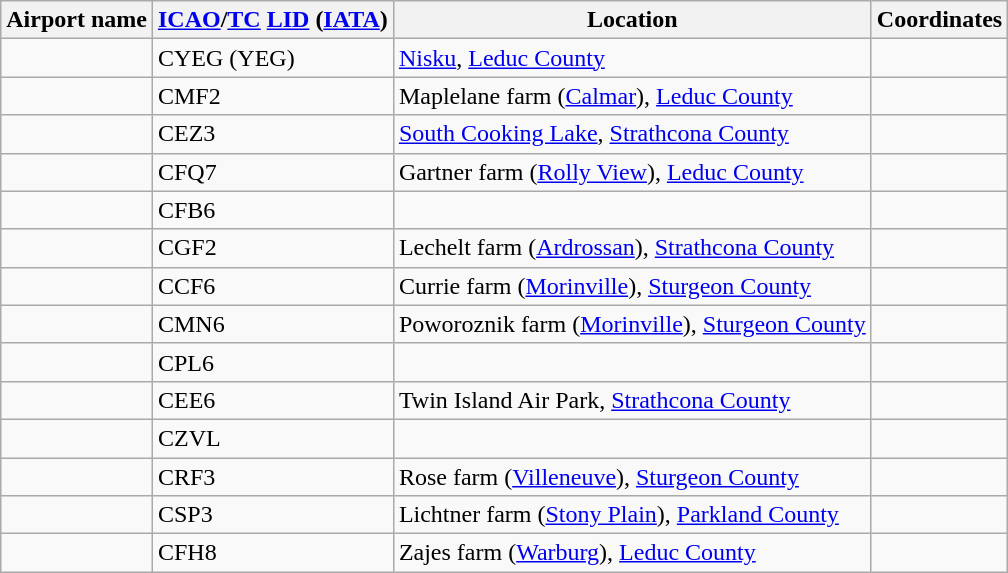<table class="wikitable sortable">
<tr>
<th>Airport name</th>
<th><a href='#'>ICAO</a>/<a href='#'>TC</a> <a href='#'>LID</a> (<a href='#'>IATA</a>)</th>
<th>Location</th>
<th class=unsortable>Coordinates</th>
</tr>
<tr>
<td></td>
<td>CYEG (YEG)</td>
<td><a href='#'>Nisku</a>, <a href='#'>Leduc County</a></td>
<td></td>
</tr>
<tr>
<td></td>
<td>CMF2</td>
<td>Maplelane farm (<a href='#'>Calmar</a>), <a href='#'>Leduc County</a></td>
<td></td>
</tr>
<tr>
<td></td>
<td>CEZ3</td>
<td><a href='#'>South Cooking Lake</a>, <a href='#'>Strathcona County</a></td>
<td></td>
</tr>
<tr>
<td></td>
<td>CFQ7</td>
<td>Gartner farm (<a href='#'>Rolly View</a>), <a href='#'>Leduc County</a></td>
<td></td>
</tr>
<tr>
<td></td>
<td>CFB6</td>
<td></td>
<td></td>
</tr>
<tr>
<td></td>
<td>CGF2</td>
<td>Lechelt farm (<a href='#'>Ardrossan</a>), <a href='#'>Strathcona County</a></td>
<td></td>
</tr>
<tr>
<td></td>
<td>CCF6</td>
<td>Currie farm (<a href='#'>Morinville</a>), <a href='#'>Sturgeon County</a></td>
<td></td>
</tr>
<tr>
<td></td>
<td>CMN6</td>
<td>Poworoznik farm (<a href='#'>Morinville</a>), <a href='#'>Sturgeon County</a></td>
<td></td>
</tr>
<tr>
<td></td>
<td>CPL6</td>
<td></td>
<td></td>
</tr>
<tr>
<td></td>
<td>CEE6</td>
<td>Twin Island Air Park, <a href='#'>Strathcona County</a></td>
<td></td>
</tr>
<tr>
<td></td>
<td>CZVL</td>
<td></td>
<td></td>
</tr>
<tr>
<td></td>
<td>CRF3</td>
<td>Rose farm (<a href='#'>Villeneuve</a>), <a href='#'>Sturgeon County</a></td>
<td></td>
</tr>
<tr>
<td></td>
<td>CSP3</td>
<td>Lichtner farm (<a href='#'>Stony Plain</a>), <a href='#'>Parkland County</a></td>
<td></td>
</tr>
<tr>
<td></td>
<td>CFH8</td>
<td>Zajes farm (<a href='#'>Warburg</a>), <a href='#'>Leduc County</a></td>
<td></td>
</tr>
</table>
